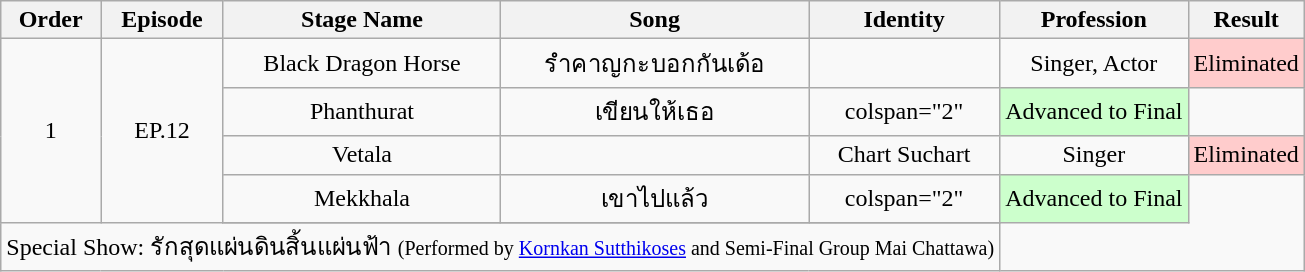<table class="wikitable" style="text-align:center">
<tr>
<th>Order</th>
<th>Episode</th>
<th>Stage Name</th>
<th>Song</th>
<th>Identity</th>
<th>Profession</th>
<th>Result</th>
</tr>
<tr>
<td rowspan="5">1</td>
<td rowspan="5">EP.12</td>
<td>Black Dragon Horse</td>
<td>รำคาญกะบอกกันเด้อ</td>
<td></td>
<td>Singer, Actor</td>
<td style="text-align:center; background:#ffcccc;">Eliminated</td>
</tr>
<tr>
<td>Phanthurat</td>
<td>เขียนให้เธอ</td>
<td>colspan="2"  </td>
<td style="text-align:center; background:#ccffcc;">Advanced to Final</td>
</tr>
<tr>
<td>Vetala</td>
<td></td>
<td>Chart Suchart</td>
<td>Singer</td>
<td style="text-align:center; background:#ffcccc;">Eliminated</td>
</tr>
<tr>
<td>Mekkhala</td>
<td>เขาไปแล้ว</td>
<td>colspan="2"  </td>
<td style="text-align:center; background:#ccffcc;">Advanced to Final</td>
</tr>
<tr>
</tr>
<tr>
<td colspan="5">Special Show: รักสุดแผ่นดินสิ้นแผ่นฟ้า <small>(Performed by <a href='#'>Kornkan Sutthikoses</a> and Semi-Final Group Mai Chattawa)</small></td>
</tr>
</table>
